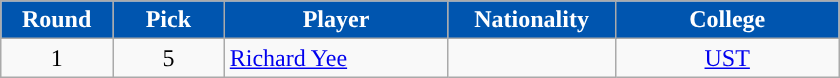<table class="wikitable sortable sortable">
<tr>
<th width="10%" style="background:#0055AF; color:#FFFFFF; ">Round</th>
<th width="10%" style="background:#0055AF; color:#FFFFFF; ">Pick</th>
<th width="20%" style="background:#0055AF; color:#FFFFFF; ">Player</th>
<th width="15%" style="background:#0055AF; color:#FFFFFF; ">Nationality</th>
<th width="20%" style="background:#0055AF; color:#FFFFFF; ">College</th>
</tr>
<tr>
<td align="center">1</td>
<td align="center">5</td>
<td><a href='#'>Richard Yee</a></td>
<td></td>
<td align="center"><a href='#'>UST</a></td>
</tr>
</table>
